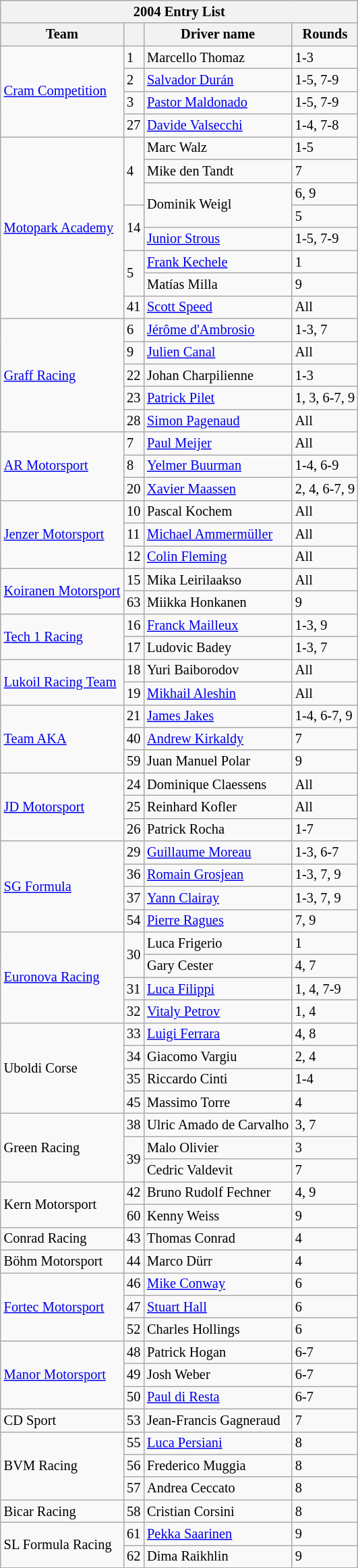<table class="wikitable" style="font-size:85%">
<tr>
<th colspan=4>2004 Entry List</th>
</tr>
<tr>
<th>Team</th>
<th></th>
<th>Driver name</th>
<th>Rounds</th>
</tr>
<tr>
<td rowspan=4> <a href='#'>Cram Competition</a></td>
<td>1</td>
<td> Marcello Thomaz</td>
<td>1-3</td>
</tr>
<tr>
<td>2</td>
<td> <a href='#'>Salvador Durán</a></td>
<td>1-5, 7-9</td>
</tr>
<tr>
<td>3</td>
<td> <a href='#'>Pastor Maldonado</a></td>
<td>1-5, 7-9</td>
</tr>
<tr>
<td>27</td>
<td> <a href='#'>Davide Valsecchi</a></td>
<td>1-4, 7-8</td>
</tr>
<tr>
<td rowspan=8> <a href='#'>Motopark Academy</a></td>
<td rowspan=3>4</td>
<td> Marc Walz</td>
<td>1-5</td>
</tr>
<tr>
<td> Mike den Tandt</td>
<td>7</td>
</tr>
<tr>
<td rowspan=2> Dominik Weigl</td>
<td>6, 9</td>
</tr>
<tr>
<td rowspan=2>14</td>
<td>5</td>
</tr>
<tr>
<td> <a href='#'>Junior Strous</a></td>
<td>1-5, 7-9</td>
</tr>
<tr>
<td rowspan=2>5</td>
<td> <a href='#'>Frank Kechele</a></td>
<td>1</td>
</tr>
<tr>
<td> Matías Milla</td>
<td>9</td>
</tr>
<tr>
<td>41</td>
<td> <a href='#'>Scott Speed</a></td>
<td>All</td>
</tr>
<tr>
<td rowspan=5> <a href='#'>Graff Racing</a></td>
<td>6</td>
<td> <a href='#'>Jérôme d'Ambrosio</a></td>
<td>1-3, 7</td>
</tr>
<tr>
<td>9</td>
<td> <a href='#'>Julien Canal</a></td>
<td>All</td>
</tr>
<tr>
<td>22</td>
<td> Johan Charpilienne</td>
<td>1-3</td>
</tr>
<tr>
<td>23</td>
<td> <a href='#'>Patrick Pilet</a></td>
<td>1, 3, 6-7, 9</td>
</tr>
<tr>
<td>28</td>
<td> <a href='#'>Simon Pagenaud</a></td>
<td>All</td>
</tr>
<tr>
<td rowspan=3> <a href='#'>AR Motorsport</a></td>
<td>7</td>
<td> <a href='#'>Paul Meijer</a></td>
<td>All</td>
</tr>
<tr>
<td>8</td>
<td> <a href='#'>Yelmer Buurman</a></td>
<td>1-4, 6-9</td>
</tr>
<tr>
<td>20</td>
<td> <a href='#'>Xavier Maassen</a></td>
<td>2, 4, 6-7, 9</td>
</tr>
<tr>
<td rowspan=3> <a href='#'>Jenzer Motorsport</a></td>
<td>10</td>
<td> Pascal Kochem</td>
<td>All</td>
</tr>
<tr>
<td>11</td>
<td> <a href='#'>Michael Ammermüller</a></td>
<td>All</td>
</tr>
<tr>
<td>12</td>
<td> <a href='#'>Colin Fleming</a></td>
<td>All</td>
</tr>
<tr>
<td rowspan=2> <a href='#'>Koiranen Motorsport</a></td>
<td>15</td>
<td> Mika Leirilaakso</td>
<td>All</td>
</tr>
<tr>
<td>63</td>
<td> Miikka Honkanen</td>
<td>9</td>
</tr>
<tr>
<td rowspan=2> <a href='#'>Tech 1 Racing</a></td>
<td>16</td>
<td> <a href='#'>Franck Mailleux</a></td>
<td>1-3, 9</td>
</tr>
<tr>
<td>17</td>
<td> Ludovic Badey</td>
<td>1-3, 7</td>
</tr>
<tr>
<td rowspan=2> <a href='#'>Lukoil Racing Team</a></td>
<td>18</td>
<td> Yuri Baiborodov</td>
<td>All</td>
</tr>
<tr>
<td>19</td>
<td> <a href='#'>Mikhail Aleshin</a></td>
<td>All</td>
</tr>
<tr>
<td rowspan=3> <a href='#'>Team AKA</a></td>
<td>21</td>
<td> <a href='#'>James Jakes</a></td>
<td>1-4, 6-7, 9</td>
</tr>
<tr>
<td>40</td>
<td> <a href='#'>Andrew Kirkaldy</a></td>
<td>7</td>
</tr>
<tr>
<td>59</td>
<td> Juan Manuel Polar</td>
<td>9</td>
</tr>
<tr>
<td rowspan=3> <a href='#'>JD Motorsport</a></td>
<td>24</td>
<td> Dominique Claessens</td>
<td>All</td>
</tr>
<tr>
<td>25</td>
<td> Reinhard Kofler</td>
<td>All</td>
</tr>
<tr>
<td>26</td>
<td> Patrick Rocha</td>
<td>1-7</td>
</tr>
<tr>
<td rowspan=4> <a href='#'>SG Formula</a></td>
<td>29</td>
<td> <a href='#'>Guillaume Moreau</a></td>
<td>1-3, 6-7</td>
</tr>
<tr>
<td>36</td>
<td> <a href='#'>Romain Grosjean</a></td>
<td>1-3, 7, 9</td>
</tr>
<tr>
<td>37</td>
<td> <a href='#'>Yann Clairay</a></td>
<td>1-3, 7, 9</td>
</tr>
<tr>
<td>54</td>
<td> <a href='#'>Pierre Ragues</a></td>
<td>7, 9</td>
</tr>
<tr>
<td rowspan=4> <a href='#'>Euronova Racing</a></td>
<td rowspan=2>30</td>
<td> Luca Frigerio</td>
<td>1</td>
</tr>
<tr>
<td> Gary Cester</td>
<td>4, 7</td>
</tr>
<tr>
<td>31</td>
<td> <a href='#'>Luca Filippi</a></td>
<td>1, 4, 7-9</td>
</tr>
<tr>
<td>32</td>
<td> <a href='#'>Vitaly Petrov</a></td>
<td>1, 4</td>
</tr>
<tr>
<td rowspan=4> Uboldi Corse</td>
<td>33</td>
<td> <a href='#'>Luigi Ferrara</a></td>
<td>4, 8</td>
</tr>
<tr>
<td>34</td>
<td> Giacomo Vargiu</td>
<td>2, 4</td>
</tr>
<tr>
<td>35</td>
<td> Riccardo Cinti</td>
<td>1-4</td>
</tr>
<tr>
<td>45</td>
<td> Massimo Torre</td>
<td>4</td>
</tr>
<tr>
<td rowspan=3> Green Racing</td>
<td>38</td>
<td> Ulric Amado de Carvalho</td>
<td>3, 7</td>
</tr>
<tr>
<td rowspan=2>39</td>
<td> Malo Olivier</td>
<td>3</td>
</tr>
<tr>
<td> Cedric Valdevit</td>
<td>7</td>
</tr>
<tr>
<td rowspan=2> Kern Motorsport</td>
<td>42</td>
<td> Bruno Rudolf Fechner</td>
<td>4, 9</td>
</tr>
<tr>
<td>60</td>
<td> Kenny Weiss</td>
<td>9</td>
</tr>
<tr>
<td> Conrad Racing</td>
<td>43</td>
<td> Thomas Conrad</td>
<td>4</td>
</tr>
<tr>
<td> Böhm Motorsport</td>
<td>44</td>
<td> Marco Dürr</td>
<td>4</td>
</tr>
<tr>
<td rowspan=3> <a href='#'>Fortec Motorsport</a></td>
<td>46</td>
<td> <a href='#'>Mike Conway</a></td>
<td>6</td>
</tr>
<tr>
<td>47</td>
<td> <a href='#'>Stuart Hall</a></td>
<td>6</td>
</tr>
<tr>
<td>52</td>
<td> Charles Hollings</td>
<td>6</td>
</tr>
<tr>
<td rowspan=3> <a href='#'>Manor Motorsport</a></td>
<td>48</td>
<td> Patrick Hogan</td>
<td>6-7</td>
</tr>
<tr>
<td>49</td>
<td> Josh Weber</td>
<td>6-7</td>
</tr>
<tr>
<td>50</td>
<td> <a href='#'>Paul di Resta</a></td>
<td>6-7</td>
</tr>
<tr>
<td> CD Sport</td>
<td>53</td>
<td> Jean-Francis Gagneraud</td>
<td>7</td>
</tr>
<tr>
<td rowspan=3> BVM Racing</td>
<td>55</td>
<td> <a href='#'>Luca Persiani</a></td>
<td>8</td>
</tr>
<tr>
<td>56</td>
<td> Frederico Muggia</td>
<td>8</td>
</tr>
<tr>
<td>57</td>
<td> Andrea Ceccato</td>
<td>8</td>
</tr>
<tr>
<td> Bicar Racing</td>
<td>58</td>
<td> Cristian Corsini</td>
<td>8</td>
</tr>
<tr>
<td rowspan=2> SL Formula Racing</td>
<td>61</td>
<td> <a href='#'>Pekka Saarinen</a></td>
<td>9</td>
</tr>
<tr>
<td>62</td>
<td> Dima Raikhlin</td>
<td>9</td>
</tr>
</table>
